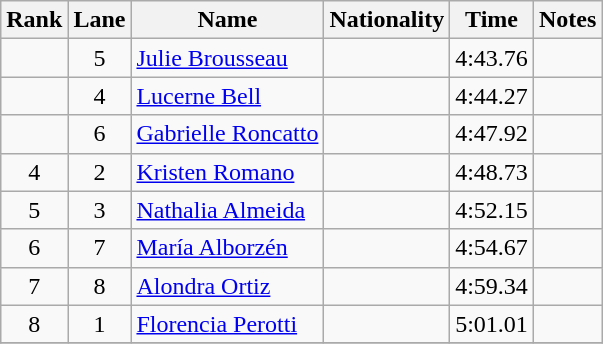<table class="wikitable sortable" style="text-align:center">
<tr>
<th>Rank</th>
<th>Lane</th>
<th>Name</th>
<th>Nationality</th>
<th>Time</th>
<th>Notes</th>
</tr>
<tr>
<td></td>
<td>5</td>
<td align="left"><a href='#'>Julie Brousseau</a></td>
<td align="left"></td>
<td>4:43.76</td>
<td></td>
</tr>
<tr>
<td></td>
<td>4</td>
<td align="left"><a href='#'>Lucerne Bell</a></td>
<td align="left"></td>
<td>4:44.27</td>
<td></td>
</tr>
<tr>
<td></td>
<td>6</td>
<td align="left"><a href='#'>Gabrielle Roncatto</a></td>
<td align="left"></td>
<td>4:47.92</td>
<td></td>
</tr>
<tr>
<td>4</td>
<td>2</td>
<td align="left"><a href='#'>Kristen Romano</a></td>
<td align="left"></td>
<td>4:48.73</td>
<td></td>
</tr>
<tr>
<td>5</td>
<td>3</td>
<td align="left"><a href='#'>Nathalia Almeida</a></td>
<td align="left"></td>
<td>4:52.15</td>
<td></td>
</tr>
<tr>
<td>6</td>
<td>7</td>
<td align="left"><a href='#'>María Alborzén</a></td>
<td align="left"></td>
<td>4:54.67</td>
<td></td>
</tr>
<tr>
<td>7</td>
<td>8</td>
<td align="left"><a href='#'>Alondra Ortiz</a></td>
<td align="left"></td>
<td>4:59.34</td>
<td></td>
</tr>
<tr>
<td>8</td>
<td>1</td>
<td align="left"><a href='#'>Florencia Perotti</a></td>
<td align="left"></td>
<td>5:01.01</td>
<td></td>
</tr>
<tr>
</tr>
</table>
